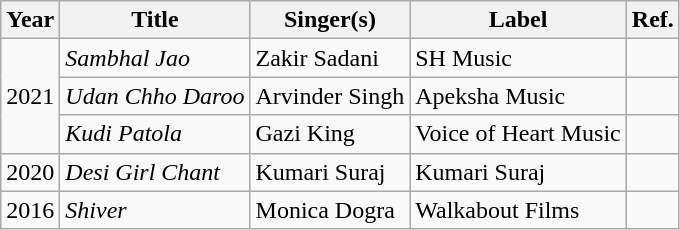<table class=wikitable>
<tr>
<th>Year</th>
<th>Title</th>
<th>Singer(s)</th>
<th>Label</th>
<th>Ref.</th>
</tr>
<tr>
<td rowspan="3">2021</td>
<td><em>Sambhal Jao</em></td>
<td>Zakir Sadani</td>
<td>SH Music</td>
<td></td>
</tr>
<tr>
<td><em>Udan Chho Daroo</em></td>
<td>Arvinder Singh</td>
<td>Apeksha Music</td>
<td></td>
</tr>
<tr>
<td><em>Kudi Patola</em></td>
<td>Gazi King</td>
<td>Voice of Heart Music</td>
<td></td>
</tr>
<tr>
<td>2020</td>
<td><em>Desi Girl Chant</em></td>
<td>Kumari Suraj</td>
<td>Kumari Suraj</td>
<td></td>
</tr>
<tr>
<td>2016</td>
<td><em>Shiver</em></td>
<td>Monica Dogra</td>
<td>Walkabout Films</td>
<td></td>
</tr>
</table>
